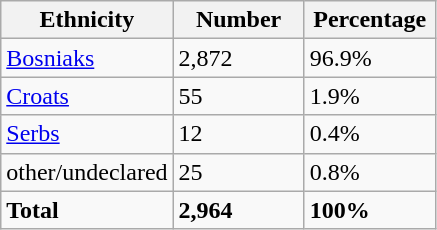<table class="wikitable">
<tr>
<th width="100px">Ethnicity</th>
<th width="80px">Number</th>
<th width="80px">Percentage</th>
</tr>
<tr>
<td><a href='#'>Bosniaks</a></td>
<td>2,872</td>
<td>96.9%</td>
</tr>
<tr>
<td><a href='#'>Croats</a></td>
<td>55</td>
<td>1.9%</td>
</tr>
<tr>
<td><a href='#'>Serbs</a></td>
<td>12</td>
<td>0.4%</td>
</tr>
<tr>
<td>other/undeclared</td>
<td>25</td>
<td>0.8%</td>
</tr>
<tr>
<td><strong>Total</strong></td>
<td><strong>2,964</strong></td>
<td><strong>100%</strong></td>
</tr>
</table>
